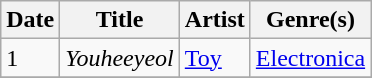<table class="wikitable" style="text-align: left;">
<tr>
<th>Date</th>
<th>Title</th>
<th>Artist</th>
<th>Genre(s)</th>
</tr>
<tr>
<td>1</td>
<td><em>Youheeyeol</em></td>
<td><a href='#'>Toy</a></td>
<td><a href='#'>Electronica</a></td>
</tr>
<tr>
</tr>
</table>
